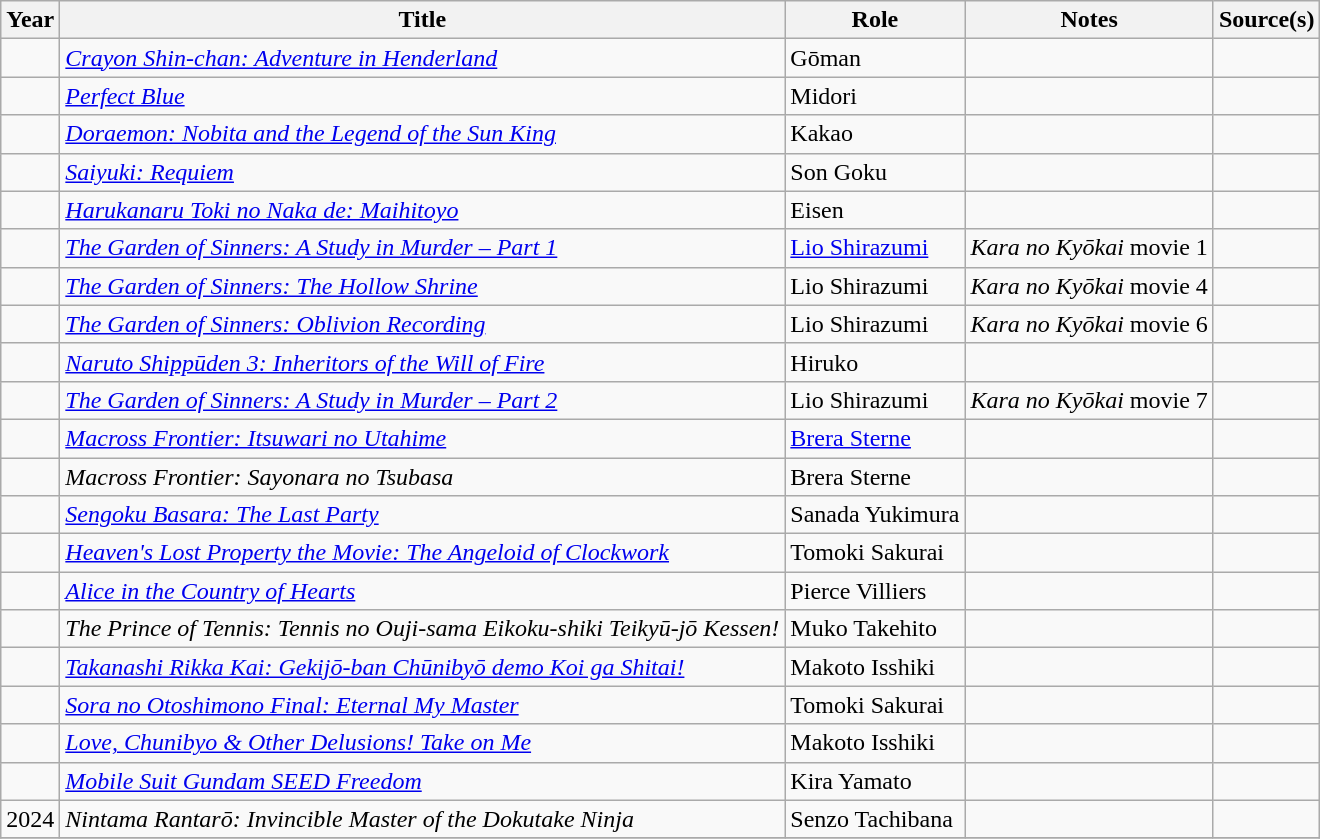<table class="wikitable sortable plainrowheaders">
<tr>
<th>Year</th>
<th>Title</th>
<th>Role</th>
<th class="unsortable">Notes</th>
<th class="unsortable">Source(s)</th>
</tr>
<tr>
<td></td>
<td><em><a href='#'>Crayon Shin-chan: Adventure in Henderland</a></em></td>
<td>Gōman</td>
<td></td>
<td></td>
</tr>
<tr>
<td></td>
<td><em><a href='#'>Perfect Blue</a></em></td>
<td>Midori</td>
<td></td>
<td></td>
</tr>
<tr>
<td></td>
<td><em><a href='#'>Doraemon: Nobita and the Legend of the Sun King</a></em></td>
<td>Kakao</td>
<td></td>
<td></td>
</tr>
<tr>
<td></td>
<td><em><a href='#'>Saiyuki: Requiem</a></em></td>
<td>Son Goku</td>
<td></td>
<td></td>
</tr>
<tr>
<td></td>
<td><em><a href='#'>Harukanaru Toki no Naka de: Maihitoyo</a></em></td>
<td>Eisen</td>
<td></td>
<td></td>
</tr>
<tr>
<td></td>
<td><em><a href='#'>The Garden of Sinners: A Study in Murder – Part 1</a></em></td>
<td><a href='#'>Lio Shirazumi</a></td>
<td><em>Kara no Kyōkai</em> movie 1</td>
<td></td>
</tr>
<tr>
<td></td>
<td><em><a href='#'>The Garden of Sinners: The Hollow Shrine</a></em></td>
<td>Lio Shirazumi</td>
<td><em>Kara no Kyōkai</em> movie 4</td>
<td></td>
</tr>
<tr>
<td></td>
<td><em><a href='#'>The Garden of Sinners: Oblivion Recording</a></em></td>
<td>Lio Shirazumi</td>
<td><em>Kara no Kyōkai</em> movie 6</td>
<td></td>
</tr>
<tr>
<td></td>
<td><em><a href='#'>Naruto Shippūden 3: Inheritors of the Will of Fire</a></em></td>
<td>Hiruko</td>
<td></td>
<td></td>
</tr>
<tr>
<td></td>
<td><em><a href='#'>The Garden of Sinners: A Study in Murder – Part 2</a></em></td>
<td>Lio Shirazumi</td>
<td><em>Kara no Kyōkai</em> movie 7</td>
<td></td>
</tr>
<tr>
<td></td>
<td><em><a href='#'>Macross Frontier: Itsuwari no Utahime</a></em></td>
<td><a href='#'>Brera Sterne</a></td>
<td></td>
<td></td>
</tr>
<tr>
<td></td>
<td><em>Macross Frontier: Sayonara no Tsubasa</em></td>
<td>Brera Sterne</td>
<td></td>
<td></td>
</tr>
<tr>
<td></td>
<td><em><a href='#'>Sengoku Basara: The Last Party</a></em></td>
<td>Sanada Yukimura</td>
<td></td>
<td></td>
</tr>
<tr>
<td></td>
<td><em><a href='#'>Heaven's Lost Property the Movie: The Angeloid of Clockwork</a></em></td>
<td>Tomoki Sakurai</td>
<td></td>
<td></td>
</tr>
<tr>
<td></td>
<td><em><a href='#'>Alice in the Country of Hearts</a></em></td>
<td>Pierce Villiers</td>
<td></td>
<td></td>
</tr>
<tr>
<td></td>
<td><em>The Prince of Tennis: Tennis no Ouji-sama Eikoku-shiki Teikyū-jō Kessen!</em></td>
<td>Muko Takehito</td>
<td></td>
<td></td>
</tr>
<tr>
<td></td>
<td><em><a href='#'>Takanashi Rikka Kai: Gekijō-ban Chūnibyō demo Koi ga Shitai!</a></em></td>
<td>Makoto Isshiki</td>
<td></td>
<td></td>
</tr>
<tr>
<td></td>
<td><em><a href='#'>Sora no Otoshimono Final: Eternal My Master</a></em></td>
<td>Tomoki Sakurai</td>
<td></td>
<td></td>
</tr>
<tr>
<td></td>
<td><em><a href='#'>Love, Chunibyo & Other Delusions! Take on Me</a></em></td>
<td>Makoto Isshiki</td>
<td></td>
<td></td>
</tr>
<tr>
<td></td>
<td><em><a href='#'>Mobile Suit Gundam SEED Freedom</a></em></td>
<td>Kira Yamato</td>
<td></td>
<td><br></td>
</tr>
<tr>
<td>2024</td>
<td><em>Nintama Rantarō: Invincible Master of the Dokutake Ninja</em></td>
<td>Senzo Tachibana</td>
<td></td>
<td></td>
</tr>
<tr>
</tr>
</table>
